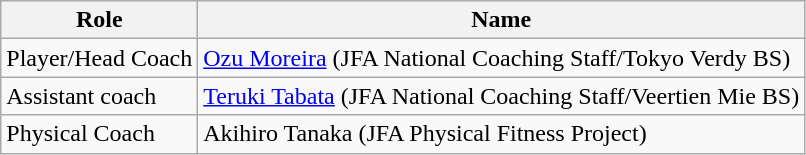<table class="wikitable">
<tr>
<th>Role</th>
<th>Name</th>
</tr>
<tr>
<td>Player/Head Coach</td>
<td> <a href='#'>Ozu Moreira</a> (JFA National Coaching Staff/Tokyo Verdy BS)</td>
</tr>
<tr>
<td>Assistant coach</td>
<td> <a href='#'>Teruki Tabata</a> (JFA National Coaching Staff/Veertien Mie BS)</td>
</tr>
<tr>
<td>Physical Coach</td>
<td> Akihiro Tanaka (JFA Physical Fitness Project)</td>
</tr>
</table>
